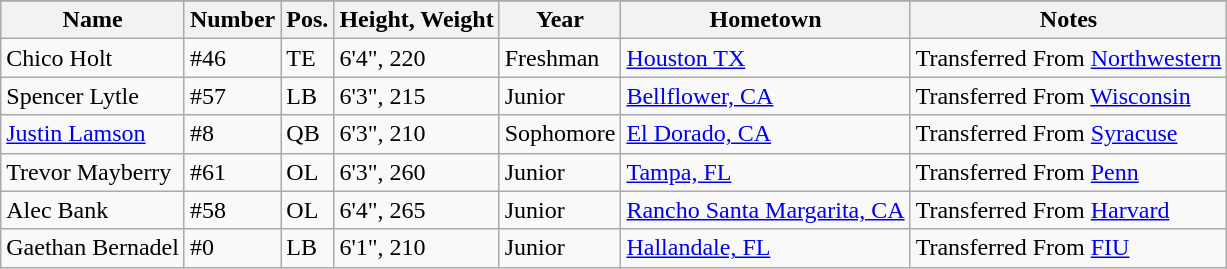<table class="wikitable sortable collapsible">
<tr>
</tr>
<tr>
<th>Name</th>
<th>Number</th>
<th>Pos.</th>
<th>Height, Weight</th>
<th>Year</th>
<th>Hometown</th>
<th class="unsortable">Notes</th>
</tr>
<tr>
<td>Chico Holt</td>
<td>#46</td>
<td>TE</td>
<td>6'4", 220</td>
<td>Freshman</td>
<td><a href='#'>Houston TX</a></td>
<td>Transferred From <a href='#'>Northwestern</a></td>
</tr>
<tr>
<td>Spencer Lytle</td>
<td>#57</td>
<td>LB</td>
<td>6'3", 215</td>
<td>Junior</td>
<td><a href='#'>Bellflower, CA</a></td>
<td>Transferred From <a href='#'>Wisconsin</a></td>
</tr>
<tr>
<td><a href='#'>Justin Lamson</a></td>
<td>#8</td>
<td>QB</td>
<td>6'3", 210</td>
<td>Sophomore</td>
<td><a href='#'>El Dorado, CA</a></td>
<td>Transferred From <a href='#'>Syracuse</a></td>
</tr>
<tr>
<td>Trevor Mayberry</td>
<td>#61</td>
<td>OL</td>
<td>6'3", 260</td>
<td>Junior</td>
<td><a href='#'>Tampa, FL</a></td>
<td>Transferred From <a href='#'>Penn</a></td>
</tr>
<tr>
<td>Alec Bank</td>
<td>#58</td>
<td>OL</td>
<td>6'4", 265</td>
<td>Junior</td>
<td><a href='#'>Rancho Santa Margarita, CA</a></td>
<td>Transferred From <a href='#'>Harvard</a></td>
</tr>
<tr>
<td>Gaethan Bernadel</td>
<td>#0</td>
<td>LB</td>
<td>6'1", 210</td>
<td>Junior</td>
<td><a href='#'>Hallandale, FL</a></td>
<td>Transferred From <a href='#'>FIU</a></td>
</tr>
</table>
